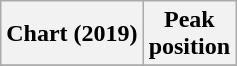<table class="wikitable plainrowheaders" border="1">
<tr>
<th scope="col">Chart (2019)</th>
<th scope="col">Peak<br>position</th>
</tr>
<tr>
</tr>
</table>
